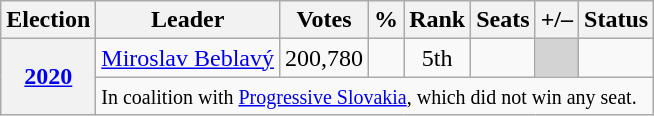<table class="wikitable" style="text-align:center">
<tr>
<th>Election</th>
<th>Leader</th>
<th>Votes</th>
<th>%</th>
<th>Rank</th>
<th>Seats</th>
<th>+/–</th>
<th>Status</th>
</tr>
<tr>
<th rowspan="2"><a href='#'>2020</a></th>
<td><a href='#'>Miroslav Beblavý</a></td>
<td>200,780</td>
<td></td>
<td>5th</td>
<td></td>
<td bgcolor="lightgrey"></td>
<td></td>
</tr>
<tr>
<td colspan="7" align="left"><small>In coalition with <a href='#'>Progressive Slovakia</a>, which did not win any seat.</small></td>
</tr>
</table>
